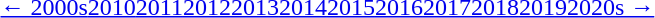<table id=toc class=toc summary=Contents>
<tr>
<th></th>
</tr>
<tr>
<td align=center><a href='#'>← 2000s</a><a href='#'>2010</a><a href='#'>2011</a><a href='#'>2012</a><a href='#'>2013</a><a href='#'>2014</a><a href='#'>2015</a><a href='#'>2016</a><a href='#'>2017</a><a href='#'>2018</a><a href='#'>2019</a><a href='#'>2020s →</a></td>
</tr>
</table>
